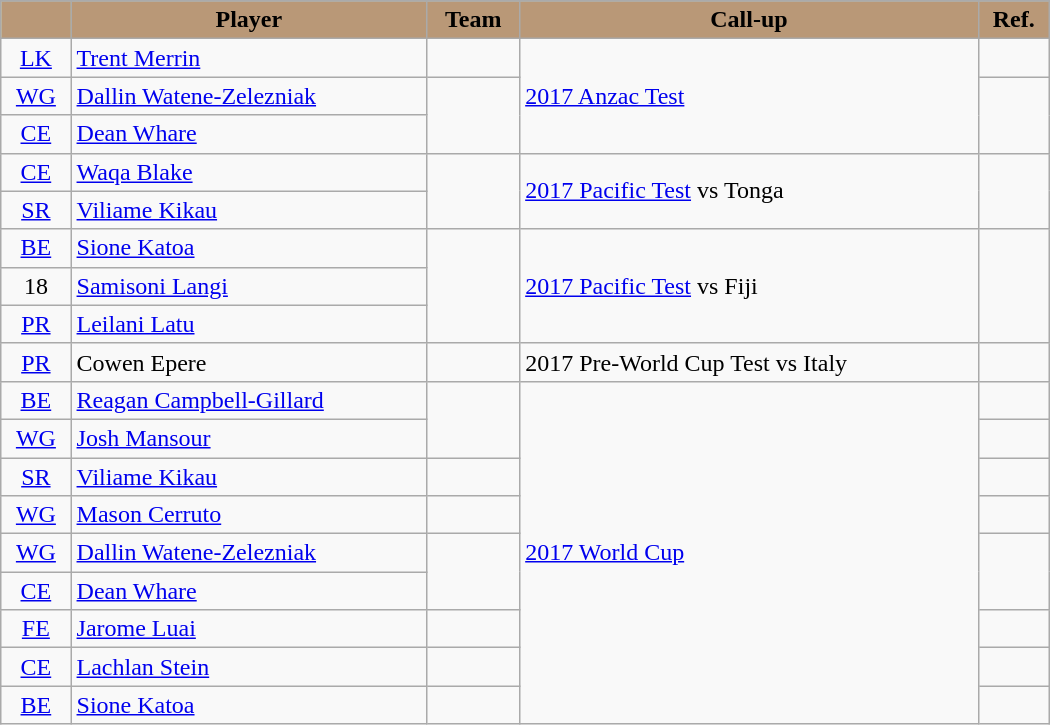<table style="width:700px;" class="wikitable sortable">
<tr style="background:#bdb76b;">
</tr>
<tr bgcolor=#bdb76b>
<th style="background:#B99877; color:black; text-align:center;"></th>
<th style="background:#B99877; color:black; text-align:center;">Player</th>
<th style="background:#B99877; color:black; text-align:center;">Team</th>
<th style="background:#B99877; color:black; text-align:center;">Call-up</th>
<th style="background:#B99877; color:black; text-align:center;" width="40">Ref.</th>
</tr>
<tr>
<td style="text-align:center"><a href='#'>LK</a></td>
<td><a href='#'>Trent Merrin</a></td>
<td></td>
<td rowspan="3"><a href='#'>2017 Anzac Test</a></td>
<td></td>
</tr>
<tr>
<td style="text-align:center"><a href='#'>WG</a></td>
<td><a href='#'>Dallin Watene-Zelezniak</a></td>
<td rowspan="2"></td>
<td rowspan="2"></td>
</tr>
<tr>
<td style="text-align:center"><a href='#'>CE</a></td>
<td><a href='#'>Dean Whare</a></td>
</tr>
<tr>
<td style="text-align:center"><a href='#'>CE</a></td>
<td><a href='#'>Waqa Blake</a></td>
<td rowspan="2"></td>
<td rowspan="2"><a href='#'>2017 Pacific Test</a> vs Tonga</td>
<td rowspan="2"></td>
</tr>
<tr>
<td style="text-align:center"><a href='#'>SR</a></td>
<td><a href='#'>Viliame Kikau</a></td>
</tr>
<tr>
<td style="text-align:center"><a href='#'>BE</a></td>
<td><a href='#'>Sione Katoa</a></td>
<td rowspan="3"></td>
<td rowspan="3"><a href='#'>2017 Pacific Test</a> vs Fiji</td>
<td rowspan="3"></td>
</tr>
<tr>
<td style="text-align:center">18</td>
<td><a href='#'>Samisoni Langi</a></td>
</tr>
<tr>
<td style="text-align:center"><a href='#'>PR</a></td>
<td><a href='#'>Leilani Latu</a></td>
</tr>
<tr>
<td style="text-align:center"><a href='#'>PR</a></td>
<td>Cowen Epere</td>
<td></td>
<td>2017 Pre-World Cup Test vs Italy</td>
<td></td>
</tr>
<tr>
<td style="text-align:center"><a href='#'>BE</a></td>
<td><a href='#'>Reagan Campbell-Gillard</a></td>
<td rowspan="2"></td>
<td rowspan="9"><a href='#'>2017 World Cup</a></td>
<td></td>
</tr>
<tr>
<td style="text-align:center"><a href='#'>WG</a></td>
<td><a href='#'>Josh Mansour</a></td>
<td></td>
</tr>
<tr>
<td style="text-align:center"><a href='#'>SR</a></td>
<td><a href='#'>Viliame Kikau</a></td>
<td></td>
<td></td>
</tr>
<tr>
<td style="text-align:center"><a href='#'>WG</a></td>
<td><a href='#'>Mason Cerruto</a></td>
<td></td>
<td></td>
</tr>
<tr>
<td style="text-align:center"><a href='#'>WG</a></td>
<td><a href='#'>Dallin Watene-Zelezniak</a></td>
<td rowspan="2"></td>
<td rowspan="2"></td>
</tr>
<tr>
<td style="text-align:center"><a href='#'>CE</a></td>
<td><a href='#'>Dean Whare</a></td>
</tr>
<tr>
<td style="text-align:center"><a href='#'>FE</a></td>
<td><a href='#'>Jarome Luai</a></td>
<td></td>
<td></td>
</tr>
<tr>
<td style="text-align:center"><a href='#'>CE</a></td>
<td><a href='#'>Lachlan Stein</a></td>
<td></td>
<td></td>
</tr>
<tr>
<td style="text-align:center"><a href='#'>BE</a></td>
<td><a href='#'>Sione Katoa</a></td>
<td></td>
<td></td>
</tr>
</table>
